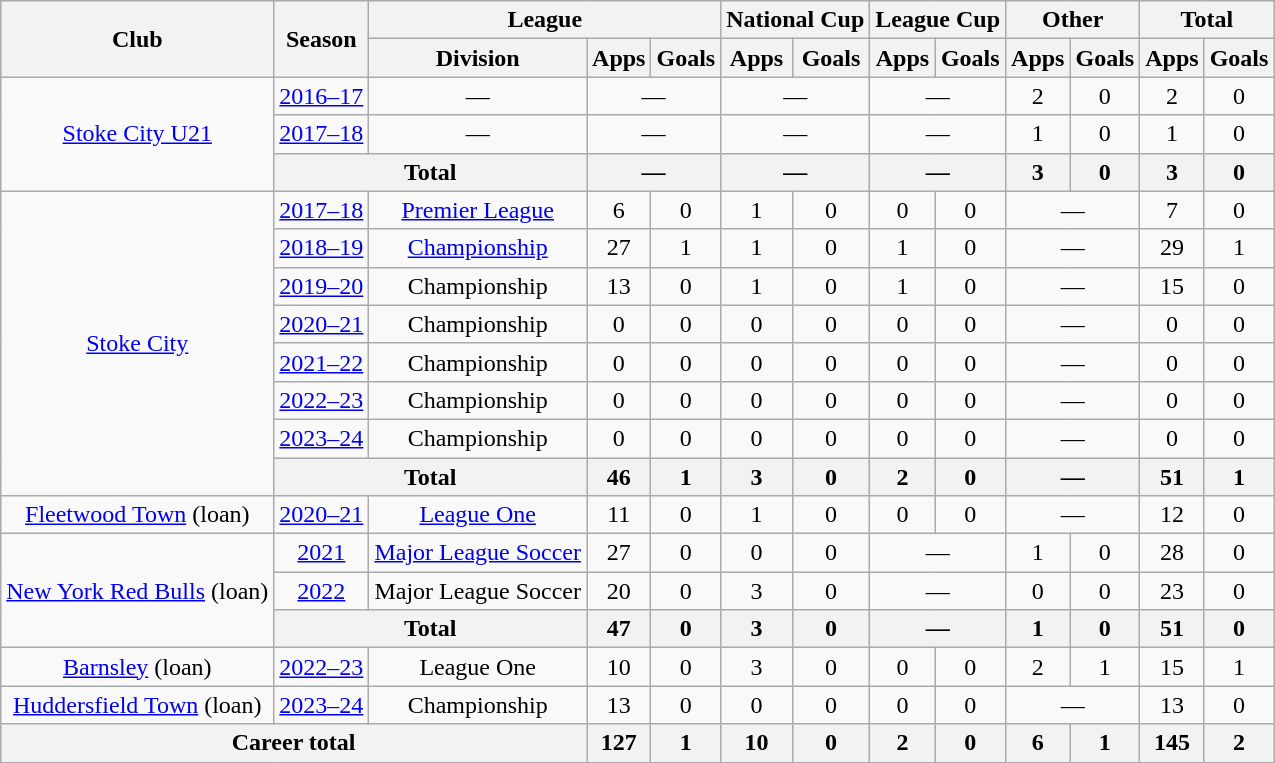<table class="wikitable" style="text-align: center;">
<tr>
<th rowspan="2">Club</th>
<th rowspan="2">Season</th>
<th colspan="3">League</th>
<th colspan="2">National Cup</th>
<th colspan="2">League Cup</th>
<th colspan="2">Other</th>
<th colspan="2">Total</th>
</tr>
<tr>
<th>Division</th>
<th>Apps</th>
<th>Goals</th>
<th>Apps</th>
<th>Goals</th>
<th>Apps</th>
<th>Goals</th>
<th>Apps</th>
<th>Goals</th>
<th>Apps</th>
<th>Goals</th>
</tr>
<tr>
<td rowspan=3><a href='#'>Stoke City U21</a></td>
<td><a href='#'>2016–17</a></td>
<td colspan=1>—</td>
<td colspan=2>—</td>
<td colspan=2>—</td>
<td colspan=2>—</td>
<td>2</td>
<td>0</td>
<td>2</td>
<td>0</td>
</tr>
<tr>
<td><a href='#'>2017–18</a></td>
<td colspan=1>—</td>
<td colspan=2>—</td>
<td colspan=2>—</td>
<td colspan=2>—</td>
<td>1</td>
<td>0</td>
<td>1</td>
<td>0</td>
</tr>
<tr>
<th colspan=2>Total</th>
<th colspan=2>—</th>
<th colspan=2>—</th>
<th colspan=2>—</th>
<th>3</th>
<th>0</th>
<th>3</th>
<th>0</th>
</tr>
<tr>
<td rowspan=8><a href='#'>Stoke City</a></td>
<td><a href='#'>2017–18</a></td>
<td><a href='#'>Premier League</a></td>
<td>6</td>
<td>0</td>
<td>1</td>
<td>0</td>
<td>0</td>
<td>0</td>
<td colspan=2>—</td>
<td>7</td>
<td>0</td>
</tr>
<tr>
<td><a href='#'>2018–19</a></td>
<td><a href='#'>Championship</a></td>
<td>27</td>
<td>1</td>
<td>1</td>
<td>0</td>
<td>1</td>
<td>0</td>
<td colspan=2>—</td>
<td>29</td>
<td>1</td>
</tr>
<tr>
<td><a href='#'>2019–20</a></td>
<td>Championship</td>
<td>13</td>
<td>0</td>
<td>1</td>
<td>0</td>
<td>1</td>
<td>0</td>
<td colspan=2>—</td>
<td>15</td>
<td>0</td>
</tr>
<tr>
<td><a href='#'>2020–21</a></td>
<td>Championship</td>
<td>0</td>
<td>0</td>
<td>0</td>
<td>0</td>
<td>0</td>
<td>0</td>
<td colspan=2>—</td>
<td>0</td>
<td>0</td>
</tr>
<tr>
<td><a href='#'>2021–22</a></td>
<td>Championship</td>
<td>0</td>
<td>0</td>
<td>0</td>
<td>0</td>
<td>0</td>
<td>0</td>
<td colspan=2>—</td>
<td>0</td>
<td>0</td>
</tr>
<tr>
<td><a href='#'>2022–23</a></td>
<td>Championship</td>
<td>0</td>
<td>0</td>
<td>0</td>
<td>0</td>
<td>0</td>
<td>0</td>
<td colspan=2>—</td>
<td>0</td>
<td>0</td>
</tr>
<tr>
<td><a href='#'>2023–24</a></td>
<td>Championship</td>
<td>0</td>
<td>0</td>
<td>0</td>
<td>0</td>
<td>0</td>
<td>0</td>
<td colspan=2>—</td>
<td>0</td>
<td>0</td>
</tr>
<tr>
<th colspan=2>Total</th>
<th>46</th>
<th>1</th>
<th>3</th>
<th>0</th>
<th>2</th>
<th>0</th>
<th colspan=2>—</th>
<th>51</th>
<th>1</th>
</tr>
<tr>
<td><a href='#'>Fleetwood Town</a> (loan)</td>
<td><a href='#'>2020–21</a></td>
<td><a href='#'>League One</a></td>
<td>11</td>
<td>0</td>
<td>1</td>
<td>0</td>
<td>0</td>
<td>0</td>
<td colspan=2>—</td>
<td>12</td>
<td>0</td>
</tr>
<tr>
<td rowspan=3><a href='#'>New York Red Bulls</a> (loan)</td>
<td><a href='#'>2021</a></td>
<td><a href='#'>Major League Soccer</a></td>
<td>27</td>
<td>0</td>
<td>0</td>
<td>0</td>
<td colspan=2>—</td>
<td>1</td>
<td>0</td>
<td>28</td>
<td>0</td>
</tr>
<tr>
<td><a href='#'>2022</a></td>
<td>Major League Soccer</td>
<td>20</td>
<td>0</td>
<td>3</td>
<td>0</td>
<td colspan=2>—</td>
<td>0</td>
<td>0</td>
<td>23</td>
<td>0</td>
</tr>
<tr>
<th colspan=2>Total</th>
<th>47</th>
<th>0</th>
<th>3</th>
<th>0</th>
<th colspan=2>—</th>
<th>1</th>
<th>0</th>
<th>51</th>
<th>0</th>
</tr>
<tr>
<td><a href='#'>Barnsley</a> (loan)</td>
<td><a href='#'>2022–23</a></td>
<td>League One</td>
<td>10</td>
<td>0</td>
<td>3</td>
<td>0</td>
<td>0</td>
<td>0</td>
<td>2</td>
<td>1</td>
<td>15</td>
<td>1</td>
</tr>
<tr>
<td><a href='#'>Huddersfield Town</a> (loan)</td>
<td><a href='#'>2023–24</a></td>
<td>Championship</td>
<td>13</td>
<td>0</td>
<td>0</td>
<td>0</td>
<td>0</td>
<td>0</td>
<td colspan=2>—</td>
<td>13</td>
<td>0</td>
</tr>
<tr>
<th colspan="3">Career total</th>
<th>127</th>
<th>1</th>
<th>10</th>
<th>0</th>
<th>2</th>
<th>0</th>
<th>6</th>
<th>1</th>
<th>145</th>
<th>2</th>
</tr>
</table>
